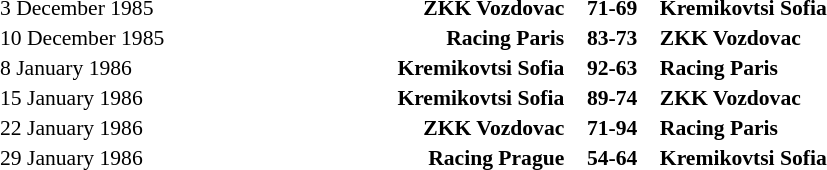<table width=50% cellspacing=1>
<tr>
<th></th>
<th></th>
<th></th>
</tr>
<tr style=font-size:90%>
<td>3 December 1985</td>
<td align=right><strong>ZKK Vozdovac</strong></td>
<td align=center><strong>71-69</strong></td>
<td><strong>Kremikovtsi Sofia</strong></td>
</tr>
<tr style=font-size:90%>
<td>10 December 1985</td>
<td align=right><strong>Racing Paris</strong></td>
<td align=center><strong>83-73</strong></td>
<td><strong>ZKK Vozdovac</strong></td>
</tr>
<tr style=font-size:90%>
<td>8 January 1986</td>
<td align=right><strong>Kremikovtsi Sofia</strong></td>
<td align=center><strong>92-63</strong></td>
<td><strong>Racing Paris</strong></td>
</tr>
<tr style=font-size:90%>
<td>15 January 1986</td>
<td align=right><strong>Kremikovtsi Sofia</strong></td>
<td align=center><strong>89-74</strong></td>
<td><strong>ZKK Vozdovac</strong></td>
</tr>
<tr style=font-size:90%>
<td>22 January 1986</td>
<td align=right><strong>ZKK Vozdovac</strong></td>
<td align=center><strong>71-94</strong></td>
<td><strong>Racing Paris</strong></td>
</tr>
<tr style=font-size:90%>
<td>29 January 1986</td>
<td align=right><strong>Racing Prague</strong></td>
<td align=center><strong>54-64</strong></td>
<td><strong>Kremikovtsi Sofia</strong></td>
</tr>
</table>
